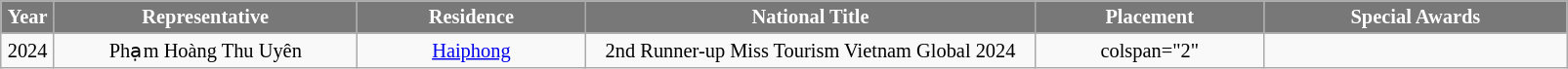<table class="wikitable sortable" style="font-size: 85%; text-align:center">
<tr>
<th width="30" style="background-color:#787878;color:#FFFFFF;">Year</th>
<th width="200" style="background-color:#787878;color:#FFFFFF;">Representative</th>
<th width="150" style="background-color:#787878;color:#FFFFFF;">Residence</th>
<th width="300" style="background-color:#787878;color:#FFFFFF;">National Title</th>
<th width="150" style="background-color:#787878;color:#FFFFFF;">Placement</th>
<th width="200" style="background-color:#787878;color:#FFFFFF;">Special Awards</th>
</tr>
<tr>
<td>2024</td>
<td>Phạm Hoàng Thu Uyên</td>
<td><a href='#'>Haiphong</a></td>
<td>2nd Runner-up Miss Tourism Vietnam Global 2024</td>
<td>colspan="2" </td>
</tr>
</table>
